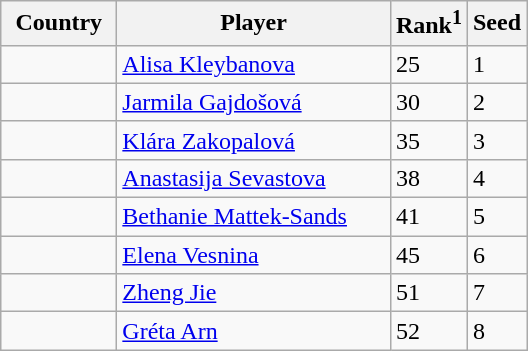<table class="wikitable" border="1">
<tr>
<th width="70">Country</th>
<th width="175">Player</th>
<th>Rank<sup>1</sup></th>
<th>Seed</th>
</tr>
<tr>
<td></td>
<td><a href='#'>Alisa Kleybanova</a></td>
<td>25</td>
<td>1</td>
</tr>
<tr>
<td></td>
<td><a href='#'>Jarmila Gajdošová</a></td>
<td>30</td>
<td>2</td>
</tr>
<tr>
<td></td>
<td><a href='#'>Klára Zakopalová</a></td>
<td>35</td>
<td>3</td>
</tr>
<tr>
<td></td>
<td><a href='#'>Anastasija Sevastova</a></td>
<td>38</td>
<td>4</td>
</tr>
<tr>
<td></td>
<td><a href='#'>Bethanie Mattek-Sands</a></td>
<td>41</td>
<td>5</td>
</tr>
<tr>
<td></td>
<td><a href='#'>Elena Vesnina</a></td>
<td>45</td>
<td>6</td>
</tr>
<tr>
<td></td>
<td><a href='#'>Zheng Jie</a></td>
<td>51</td>
<td>7</td>
</tr>
<tr>
<td></td>
<td><a href='#'>Gréta Arn</a></td>
<td>52</td>
<td>8</td>
</tr>
</table>
